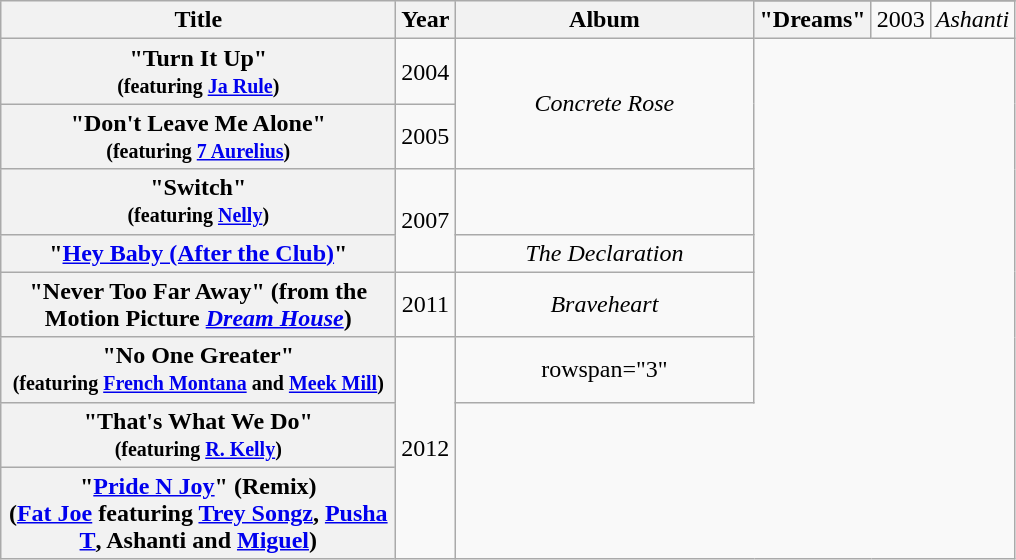<table class="wikitable plainrowheaders" style="text-align:center;">
<tr>
<th scope="col" rowspan="2" style="width:16em;">Title</th>
<th scope="col" rowspan="2" style="width:1em;">Year</th>
<th scope="col" rowspan="2" style="width:12em;">Album</th>
</tr>
<tr>
<th scope="row">"Dreams"</th>
<td>2003</td>
<td><em>Ashanti</em></td>
</tr>
<tr>
<th scope="row">"Turn It Up" <br><small>(featuring <a href='#'>Ja Rule</a>)</small></th>
<td>2004</td>
<td rowspan="2"><em>Concrete Rose</em></td>
</tr>
<tr>
<th scope="row">"Don't Leave Me Alone" <br><small>(featuring <a href='#'>7 Aurelius</a>)</small></th>
<td>2005</td>
</tr>
<tr>
<th scope="row">"Switch" <br><small>(featuring <a href='#'>Nelly</a>)</small></th>
<td rowspan="2">2007</td>
<td></td>
</tr>
<tr>
<th scope="row">"<a href='#'>Hey Baby (After the Club)</a>"</th>
<td><em>The Declaration</em></td>
</tr>
<tr>
<th scope="row">"Never Too Far Away" (from the Motion Picture <em><a href='#'>Dream House</a></em>)</th>
<td>2011</td>
<td><em>Braveheart</em></td>
</tr>
<tr>
<th scope="row">"No One Greater" <br><small>(featuring <a href='#'>French Montana</a> and <a href='#'>Meek Mill</a>)</small></th>
<td rowspan="3">2012</td>
<td>rowspan="3" </td>
</tr>
<tr>
<th scope="row">"That's What We Do"<br><small>(featuring <a href='#'>R. Kelly</a>)</small></th>
</tr>
<tr>
<th scope="row">"<a href='#'>Pride N Joy</a>" (Remix) <br><span>(<a href='#'>Fat Joe</a> featuring <a href='#'>Trey Songz</a>, <a href='#'>Pusha T</a>, Ashanti and <a href='#'>Miguel</a>)</span></th>
</tr>
</table>
